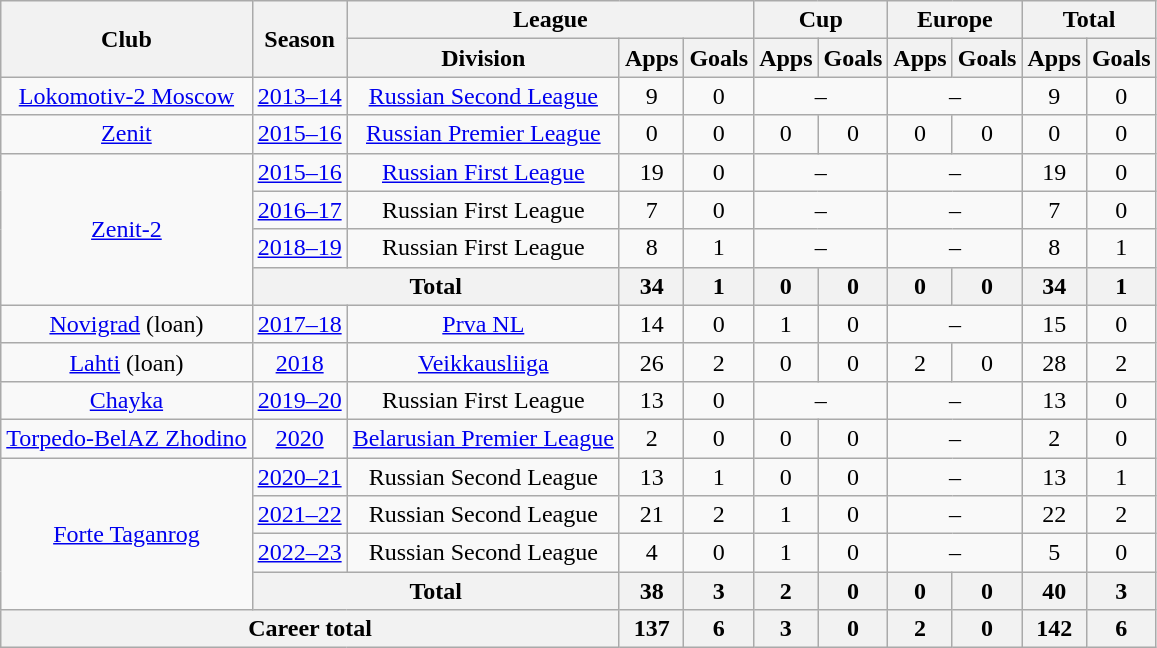<table class="wikitable" style="text-align:center">
<tr>
<th rowspan="2">Club</th>
<th rowspan="2">Season</th>
<th colspan="3">League</th>
<th colspan="2">Cup</th>
<th colspan="2">Europe</th>
<th colspan="2">Total</th>
</tr>
<tr>
<th>Division</th>
<th>Apps</th>
<th>Goals</th>
<th>Apps</th>
<th>Goals</th>
<th>Apps</th>
<th>Goals</th>
<th>Apps</th>
<th>Goals</th>
</tr>
<tr>
<td><a href='#'>Lokomotiv-2 Moscow</a></td>
<td><a href='#'>2013–14</a></td>
<td><a href='#'>Russian Second League</a></td>
<td>9</td>
<td>0</td>
<td colspan=2>–</td>
<td colspan=2>–</td>
<td>9</td>
<td>0</td>
</tr>
<tr>
<td><a href='#'>Zenit</a></td>
<td><a href='#'>2015–16</a></td>
<td><a href='#'>Russian Premier League</a></td>
<td>0</td>
<td>0</td>
<td>0</td>
<td>0</td>
<td>0</td>
<td>0</td>
<td>0</td>
<td>0</td>
</tr>
<tr>
<td rowspan=4><a href='#'>Zenit-2</a></td>
<td><a href='#'>2015–16</a></td>
<td><a href='#'>Russian First League</a></td>
<td>19</td>
<td>0</td>
<td colspan=2>–</td>
<td colspan=2>–</td>
<td>19</td>
<td>0</td>
</tr>
<tr>
<td><a href='#'>2016–17</a></td>
<td>Russian First League</td>
<td>7</td>
<td>0</td>
<td colspan=2>–</td>
<td colspan=2>–</td>
<td>7</td>
<td>0</td>
</tr>
<tr>
<td><a href='#'>2018–19</a></td>
<td>Russian First League</td>
<td>8</td>
<td>1</td>
<td colspan=2>–</td>
<td colspan=2>–</td>
<td>8</td>
<td>1</td>
</tr>
<tr>
<th colspan=2>Total</th>
<th>34</th>
<th>1</th>
<th>0</th>
<th>0</th>
<th>0</th>
<th>0</th>
<th>34</th>
<th>1</th>
</tr>
<tr>
<td><a href='#'>Novigrad</a> (loan)</td>
<td><a href='#'>2017–18</a></td>
<td><a href='#'>Prva NL</a></td>
<td>14</td>
<td>0</td>
<td>1</td>
<td>0</td>
<td colspan=2>–</td>
<td>15</td>
<td>0</td>
</tr>
<tr>
<td><a href='#'>Lahti</a> (loan)</td>
<td><a href='#'>2018</a></td>
<td><a href='#'>Veikkausliiga</a></td>
<td>26</td>
<td>2</td>
<td>0</td>
<td>0</td>
<td>2</td>
<td>0</td>
<td>28</td>
<td>2</td>
</tr>
<tr>
<td><a href='#'>Chayka</a></td>
<td><a href='#'>2019–20</a></td>
<td>Russian First League</td>
<td>13</td>
<td>0</td>
<td colspan=2>–</td>
<td colspan=2>–</td>
<td>13</td>
<td>0</td>
</tr>
<tr>
<td><a href='#'>Torpedo-BelAZ Zhodino</a></td>
<td><a href='#'>2020</a></td>
<td><a href='#'>Belarusian Premier League</a></td>
<td>2</td>
<td>0</td>
<td>0</td>
<td>0</td>
<td colspan=2>–</td>
<td>2</td>
<td>0</td>
</tr>
<tr>
<td rowspan=4><a href='#'>Forte Taganrog</a></td>
<td><a href='#'>2020–21</a></td>
<td>Russian Second League</td>
<td>13</td>
<td>1</td>
<td>0</td>
<td>0</td>
<td colspan=2>–</td>
<td>13</td>
<td>1</td>
</tr>
<tr>
<td><a href='#'>2021–22</a></td>
<td>Russian Second League</td>
<td>21</td>
<td>2</td>
<td>1</td>
<td>0</td>
<td colspan=2>–</td>
<td>22</td>
<td>2</td>
</tr>
<tr>
<td><a href='#'>2022–23</a></td>
<td>Russian Second League</td>
<td>4</td>
<td>0</td>
<td>1</td>
<td>0</td>
<td colspan=2>–</td>
<td>5</td>
<td>0</td>
</tr>
<tr>
<th colspan=2>Total</th>
<th>38</th>
<th>3</th>
<th>2</th>
<th>0</th>
<th>0</th>
<th>0</th>
<th>40</th>
<th>3</th>
</tr>
<tr>
<th colspan="3">Career total</th>
<th>137</th>
<th>6</th>
<th>3</th>
<th>0</th>
<th>2</th>
<th>0</th>
<th>142</th>
<th>6</th>
</tr>
</table>
